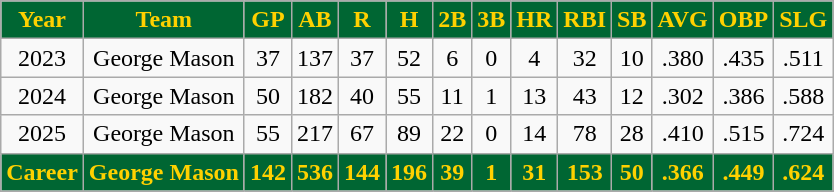<table class="wikitable" style="text-align:center; border:1px solid #006633;">
<tr>
<th style="background:#006633; color:#FFD100;">Year</th>
<th style="background:#006633; color:#FFD100;">Team</th>
<th style="background:#006633; color:#FFD100;">GP</th>
<th style="background:#006633; color:#FFD100;">AB</th>
<th style="background:#006633; color:#FFD100;">R</th>
<th style="background:#006633; color:#FFD100;">H</th>
<th style="background:#006633; color:#FFD100;">2B</th>
<th style="background:#006633; color:#FFD100;">3B</th>
<th style="background:#006633; color:#FFD100;">HR</th>
<th style="background:#006633; color:#FFD100;">RBI</th>
<th style="background:#006633; color:#FFD100;">SB</th>
<th style="background:#006633; color:#FFD100;">AVG</th>
<th style="background:#006633; color:#FFD100;">OBP</th>
<th style="background:#006633; color:#FFD100;">SLG</th>
</tr>
<tr>
<td>2023</td>
<td>George Mason</td>
<td>37</td>
<td>137</td>
<td>37</td>
<td>52</td>
<td>6</td>
<td>0</td>
<td>4</td>
<td>32</td>
<td>10</td>
<td>.380</td>
<td>.435</td>
<td>.511</td>
</tr>
<tr>
<td>2024</td>
<td>George Mason</td>
<td>50</td>
<td>182</td>
<td>40</td>
<td>55</td>
<td>11</td>
<td>1</td>
<td>13</td>
<td>43</td>
<td>12</td>
<td>.302</td>
<td>.386</td>
<td>.588</td>
</tr>
<tr>
<td>2025</td>
<td>George Mason</td>
<td>55</td>
<td>217</td>
<td>67</td>
<td>89</td>
<td>22</td>
<td>0</td>
<td>14</td>
<td>78</td>
<td>28</td>
<td>.410</td>
<td>.515</td>
<td>.724</td>
</tr>
<tr>
<th style="background:#006633; color:#FFD100;">Career</th>
<th style="background:#006633; color:#FFD100;">George Mason</th>
<th style="background:#006633; color:#FFD100;">142</th>
<th style="background:#006633; color:#FFD100;">536</th>
<th style="background:#006633; color:#FFD100;">144</th>
<th style="background:#006633; color:#FFD100;">196</th>
<th style="background:#006633; color:#FFD100;">39</th>
<th style="background:#006633; color:#FFD100;">1</th>
<th style="background:#006633; color:#FFD100;">31</th>
<th style="background:#006633; color:#FFD100;">153</th>
<th style="background:#006633; color:#FFD100;">50</th>
<th style="background:#006633; color:#FFD100;">.366</th>
<th style="background:#006633; color:#FFD100;">.449</th>
<th style="background:#006633; color:#FFD100;">.624</th>
</tr>
</table>
